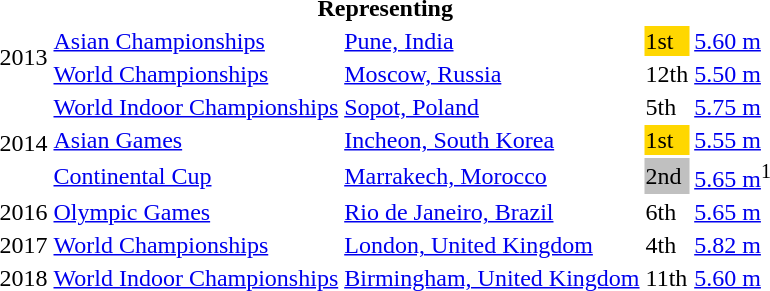<table>
<tr>
<th colspan="6">Representing </th>
</tr>
<tr>
<td rowspan=2>2013</td>
<td><a href='#'>Asian Championships</a></td>
<td><a href='#'>Pune, India</a></td>
<td bgcolor=gold>1st</td>
<td><a href='#'>5.60 m</a></td>
</tr>
<tr>
<td><a href='#'>World Championships</a></td>
<td><a href='#'>Moscow, Russia</a></td>
<td>12th</td>
<td><a href='#'>5.50 m</a></td>
</tr>
<tr>
<td rowspan=3>2014</td>
<td><a href='#'>World Indoor Championships</a></td>
<td><a href='#'>Sopot, Poland</a></td>
<td>5th</td>
<td><a href='#'>5.75 m</a></td>
</tr>
<tr>
<td><a href='#'>Asian Games</a></td>
<td><a href='#'>Incheon, South Korea</a></td>
<td bgcolor=gold>1st</td>
<td><a href='#'>5.55 m</a></td>
</tr>
<tr>
<td><a href='#'>Continental Cup</a></td>
<td><a href='#'>Marrakech, Morocco</a></td>
<td bgcolor=silver>2nd</td>
<td><a href='#'>5.65 m</a><sup>1</sup></td>
</tr>
<tr>
<td>2016</td>
<td><a href='#'>Olympic Games</a></td>
<td><a href='#'>Rio de Janeiro, Brazil</a></td>
<td>6th</td>
<td><a href='#'>5.65 m</a></td>
</tr>
<tr>
<td>2017</td>
<td><a href='#'>World Championships</a></td>
<td><a href='#'>London, United Kingdom</a></td>
<td>4th</td>
<td><a href='#'>5.82 m</a></td>
</tr>
<tr>
<td>2018</td>
<td><a href='#'>World Indoor Championships</a></td>
<td><a href='#'>Birmingham, United Kingdom</a></td>
<td>11th</td>
<td><a href='#'>5.60 m</a></td>
</tr>
</table>
